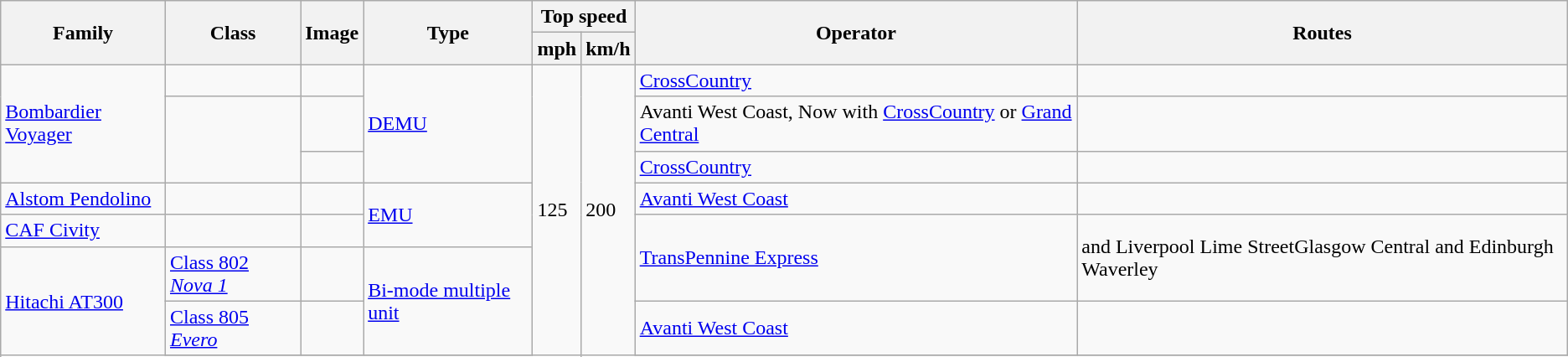<table class="wikitable">
<tr style="background:#f9f9f9;">
<th rowspan="2">Family</th>
<th rowspan="2">Class</th>
<th rowspan="2">Image</th>
<th rowspan="2">Type</th>
<th colspan="2">Top speed</th>
<th rowspan="2">Operator</th>
<th rowspan="2">Routes</th>
</tr>
<tr style="background:#f9f9f9;">
<th>mph</th>
<th>km/h</th>
</tr>
<tr>
<td rowspan="3"><a href='#'>Bombardier Voyager</a></td>
<td></td>
<td></td>
<td rowspan="3"><a href='#'>DEMU</a></td>
<td rowspan="9">125</td>
<td rowspan="9">200</td>
<td><a href='#'>CrossCountry</a></td>
<td></td>
</tr>
<tr>
<td rowspan="2"></td>
<td></td>
<td>Avanti West Coast, Now with <a href='#'>CrossCountry</a> or <a href='#'>Grand Central</a></td>
<td></td>
</tr>
<tr>
<td></td>
<td><a href='#'>CrossCountry</a></td>
<td></td>
</tr>
<tr>
<td><a href='#'>Alstom Pendolino</a></td>
<td></td>
<td></td>
<td rowspan="2"><a href='#'>EMU</a></td>
<td><a href='#'>Avanti West Coast</a></td>
<td></td>
</tr>
<tr>
<td><a href='#'>CAF Civity</a></td>
<td></td>
<td></td>
<td rowspan="2"><a href='#'>TransPennine Express</a></td>
<td rowspan="2"> and Liverpool Lime StreetGlasgow Central and Edinburgh Waverley</td>
</tr>
<tr>
<td rowspan="4"><a href='#'>Hitachi AT300</a></td>
<td><a href='#'>Class 802 <em>Nova 1</em></a></td>
<td></td>
<td rowspan="2"><a href='#'>Bi-mode multiple unit</a></td>
</tr>
<tr>
<td><a href='#'>Class 805 <em>Evero</em></a></td>
<td></td>
<td><a href='#'>Avanti West Coast</a></td>
<td></td>
</tr>
<tr>
</tr>
</table>
